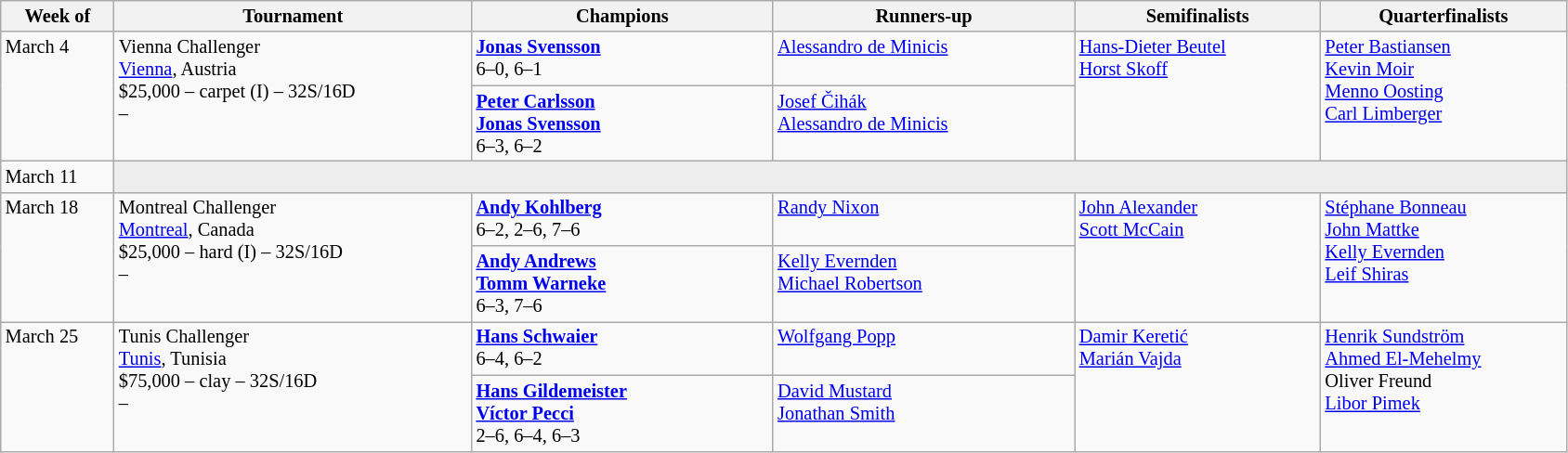<table class="wikitable" style="font-size:85%;">
<tr>
<th width="75">Week of</th>
<th width="250">Tournament</th>
<th width="210">Champions</th>
<th width="210">Runners-up</th>
<th width="170">Semifinalists</th>
<th width="170">Quarterfinalists</th>
</tr>
<tr valign="top">
<td rowspan="2">March 4</td>
<td rowspan="2">Vienna Challenger<br> <a href='#'>Vienna</a>, Austria<br>$25,000 – carpet (I) – 32S/16D<br>  – </td>
<td> <strong><a href='#'>Jonas Svensson</a></strong> <br>6–0, 6–1</td>
<td> <a href='#'>Alessandro de Minicis</a></td>
<td rowspan="2"> <a href='#'>Hans-Dieter Beutel</a> <br>  <a href='#'>Horst Skoff</a></td>
<td rowspan="2"> <a href='#'>Peter Bastiansen</a> <br> <a href='#'>Kevin Moir</a> <br> <a href='#'>Menno Oosting</a> <br>  <a href='#'>Carl Limberger</a></td>
</tr>
<tr valign="top">
<td> <strong><a href='#'>Peter Carlsson</a></strong> <br> <strong><a href='#'>Jonas Svensson</a></strong><br>6–3, 6–2</td>
<td> <a href='#'>Josef Čihák</a><br>  <a href='#'>Alessandro de Minicis</a></td>
</tr>
<tr valign="top">
<td rowspan="1">March 11</td>
<td colspan="5" bgcolor="#ededed"></td>
</tr>
<tr valign="top">
<td rowspan="2">March 18</td>
<td rowspan="2">Montreal Challenger<br> <a href='#'>Montreal</a>, Canada<br>$25,000 – hard (I) – 32S/16D<br>  – </td>
<td> <strong><a href='#'>Andy Kohlberg</a></strong> <br>6–2, 2–6, 7–6</td>
<td> <a href='#'>Randy Nixon</a></td>
<td rowspan="2"> <a href='#'>John Alexander</a> <br>  <a href='#'>Scott McCain</a></td>
<td rowspan="2"> <a href='#'>Stéphane Bonneau</a> <br> <a href='#'>John Mattke</a> <br> <a href='#'>Kelly Evernden</a> <br>  <a href='#'>Leif Shiras</a></td>
</tr>
<tr valign="top">
<td> <strong><a href='#'>Andy Andrews</a></strong> <br> <strong><a href='#'>Tomm Warneke</a></strong><br>6–3, 7–6</td>
<td> <a href='#'>Kelly Evernden</a><br>  <a href='#'>Michael Robertson</a></td>
</tr>
<tr valign="top">
<td rowspan="2">March 25</td>
<td rowspan="2">Tunis Challenger<br> <a href='#'>Tunis</a>, Tunisia<br>$75,000 – clay – 32S/16D<br>  – </td>
<td> <strong><a href='#'>Hans Schwaier</a></strong> <br>6–4, 6–2</td>
<td> <a href='#'>Wolfgang Popp</a></td>
<td rowspan="2"> <a href='#'>Damir Keretić</a> <br>  <a href='#'>Marián Vajda</a></td>
<td rowspan="2"> <a href='#'>Henrik Sundström</a> <br> <a href='#'>Ahmed El-Mehelmy</a> <br> Oliver Freund <br>  <a href='#'>Libor Pimek</a></td>
</tr>
<tr valign="top">
<td> <strong><a href='#'>Hans Gildemeister</a></strong> <br> <strong><a href='#'>Víctor Pecci</a></strong><br>2–6, 6–4, 6–3</td>
<td> <a href='#'>David Mustard</a> <br>  <a href='#'>Jonathan Smith</a></td>
</tr>
</table>
